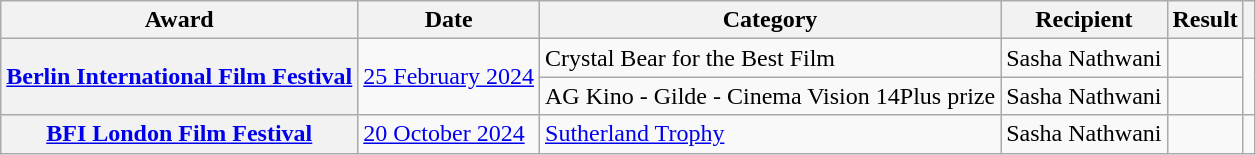<table class="wikitable sortable plainrowheaders">
<tr>
<th>Award</th>
<th>Date</th>
<th>Category</th>
<th>Recipient</th>
<th>Result</th>
<th></th>
</tr>
<tr>
<th scope="row" rowspan="2"><a href='#'>Berlin International Film Festival</a></th>
<td rowspan="2"><a href='#'>25 February 2024</a></td>
<td>Crystal Bear for the Best Film</td>
<td>Sasha Nathwani</td>
<td></td>
<td align="center" rowspan="2"></td>
</tr>
<tr>
<td>AG Kino - Gilde - Cinema Vision 14Plus prize</td>
<td>Sasha Nathwani</td>
<td></td>
</tr>
<tr>
<th scope="row"><a href='#'>BFI London Film Festival</a></th>
<td><a href='#'>20 October 2024</a></td>
<td><a href='#'>Sutherland Trophy</a></td>
<td>Sasha Nathwani</td>
<td></td>
<td align="center"></td>
</tr>
</table>
